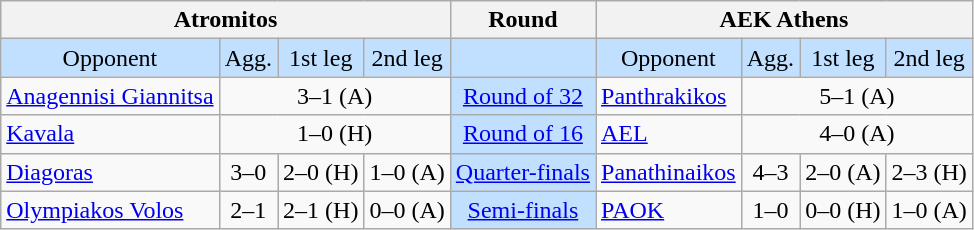<table class="wikitable" style="text-align:center">
<tr>
<th colspan=4>Atromitos</th>
<th>Round</th>
<th colspan=4>AEK Athens</th>
</tr>
<tr style="background:#c1e0ff">
<td>Opponent</td>
<td>Agg.</td>
<td>1st leg</td>
<td>2nd leg</td>
<td></td>
<td>Opponent</td>
<td>Agg.</td>
<td>1st leg</td>
<td>2nd leg</td>
</tr>
<tr>
<td align=left><a href='#'>Anagennisi Giannitsa</a></td>
<td colspan=3>3–1 (A)</td>
<td style="background:#c1e0ff;"><a href='#'>Round of 32</a></td>
<td align=left><a href='#'>Panthrakikos</a></td>
<td colspan=3>5–1 (A)</td>
</tr>
<tr>
<td align=left><a href='#'>Kavala</a></td>
<td colspan=3>1–0 (H)</td>
<td style="background:#c1e0ff;"><a href='#'>Round of 16</a></td>
<td align=left><a href='#'>AEL</a></td>
<td colspan=3>4–0 (A)</td>
</tr>
<tr>
<td align=left><a href='#'>Diagoras</a></td>
<td>3–0</td>
<td>2–0 (H)</td>
<td>1–0 (A)</td>
<td style="background:#c1e0ff;"><a href='#'>Quarter-finals</a></td>
<td align=left><a href='#'>Panathinaikos</a></td>
<td>4–3</td>
<td>2–0 (A)</td>
<td>2–3 (H)</td>
</tr>
<tr>
<td align=left><a href='#'>Olympiakos Volos</a></td>
<td>2–1</td>
<td>2–1 (H)</td>
<td>0–0 (A)</td>
<td style="background:#c1e0ff;"><a href='#'>Semi-finals</a></td>
<td align=left><a href='#'>PAOK</a></td>
<td>1–0</td>
<td>0–0 (H)</td>
<td>1–0 (A)</td>
</tr>
</table>
